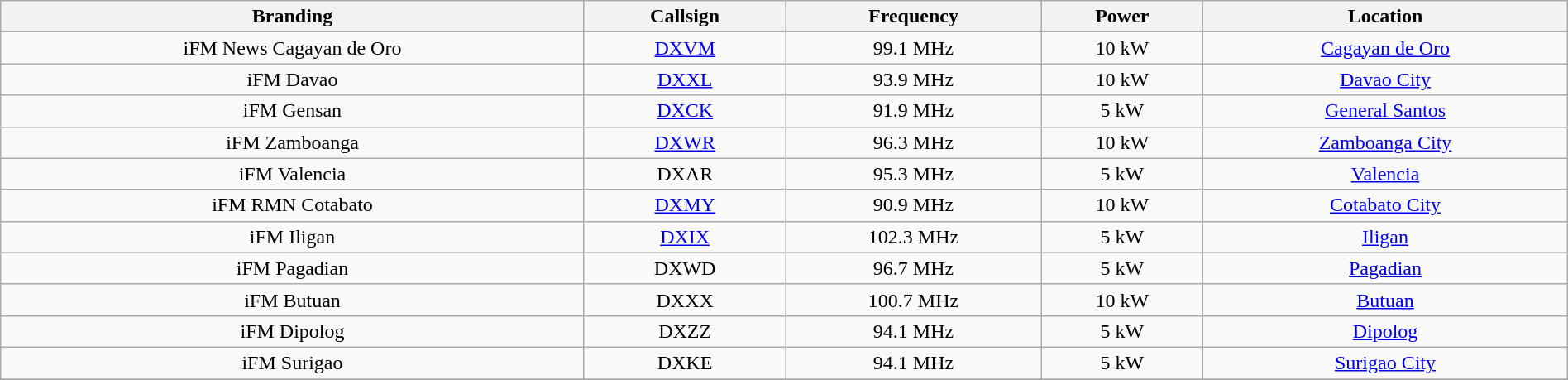<table class="wikitable sortable" style="width:100%; text-align:center;">
<tr>
<th>Branding</th>
<th>Callsign</th>
<th>Frequency</th>
<th>Power</th>
<th>Location</th>
</tr>
<tr>
<td>iFM News Cagayan de Oro</td>
<td><a href='#'>DXVM</a></td>
<td>99.1 MHz</td>
<td>10 kW</td>
<td><a href='#'>Cagayan de Oro</a></td>
</tr>
<tr>
<td>iFM Davao</td>
<td><a href='#'>DXXL</a></td>
<td>93.9 MHz</td>
<td>10 kW</td>
<td><a href='#'>Davao City</a></td>
</tr>
<tr>
<td>iFM Gensan</td>
<td><a href='#'>DXCK</a></td>
<td>91.9 MHz</td>
<td>5 kW</td>
<td><a href='#'>General Santos</a></td>
</tr>
<tr>
<td>iFM Zamboanga</td>
<td><a href='#'>DXWR</a></td>
<td>96.3 MHz</td>
<td>10 kW</td>
<td><a href='#'>Zamboanga City</a></td>
</tr>
<tr>
<td>iFM Valencia</td>
<td>DXAR</td>
<td>95.3 MHz</td>
<td>5 kW</td>
<td><a href='#'>Valencia</a></td>
</tr>
<tr>
<td>iFM RMN Cotabato</td>
<td><a href='#'>DXMY</a></td>
<td>90.9 MHz</td>
<td>10 kW</td>
<td><a href='#'>Cotabato City</a></td>
</tr>
<tr>
<td>iFM Iligan</td>
<td><a href='#'>DXIX</a></td>
<td>102.3 MHz</td>
<td>5 kW</td>
<td><a href='#'>Iligan</a></td>
</tr>
<tr>
<td>iFM Pagadian</td>
<td>DXWD</td>
<td>96.7 MHz</td>
<td>5 kW</td>
<td><a href='#'>Pagadian</a></td>
</tr>
<tr>
<td>iFM Butuan</td>
<td>DXXX</td>
<td>100.7 MHz</td>
<td>10 kW</td>
<td><a href='#'>Butuan</a></td>
</tr>
<tr>
<td>iFM Dipolog</td>
<td>DXZZ</td>
<td>94.1 MHz</td>
<td>5 kW</td>
<td><a href='#'>Dipolog</a></td>
</tr>
<tr>
<td>iFM Surigao</td>
<td>DXKE</td>
<td>94.1 MHz</td>
<td>5 kW</td>
<td><a href='#'>Surigao City</a></td>
</tr>
<tr>
</tr>
</table>
